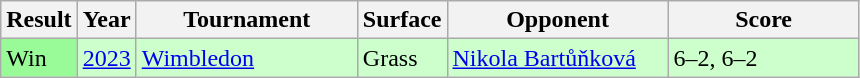<table class="wikitable">
<tr>
<th style="width:40px;">Result</th>
<th style="width:30px;">Year</th>
<th style="width:140px;">Tournament</th>
<th style="width:50px;">Surface</th>
<th style="width:140px;">Opponent</th>
<th style="width:120px;" class="unsortable">Score</th>
</tr>
<tr style="background:#ccffcc;">
<td bgcolor=98fb98>Win</td>
<td><a href='#'>2023</a></td>
<td><a href='#'>Wimbledon</a></td>
<td>Grass</td>
<td> <a href='#'>Nikola Bartůňková</a></td>
<td>6–2, 6–2</td>
</tr>
</table>
